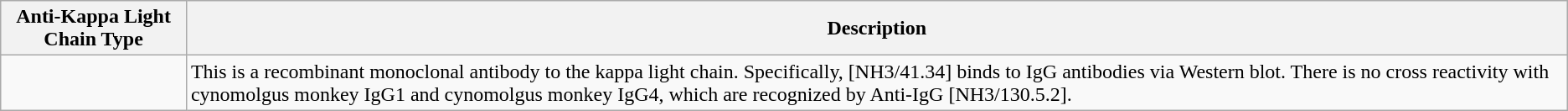<table class="wikitable">
<tr>
<th><strong>Anti-Kappa Light Chain Type</strong></th>
<th><strong>Description</strong></th>
</tr>
<tr>
<td></td>
<td>This is a recombinant monoclonal antibody to the kappa light chain. Specifically, [NH3/41.34] binds to IgG antibodies via Western blot. There is no cross reactivity with cynomolgus monkey IgG1 and cynomolgus monkey IgG4, which are recognized by Anti-IgG [NH3/130.5.2].</td>
</tr>
</table>
